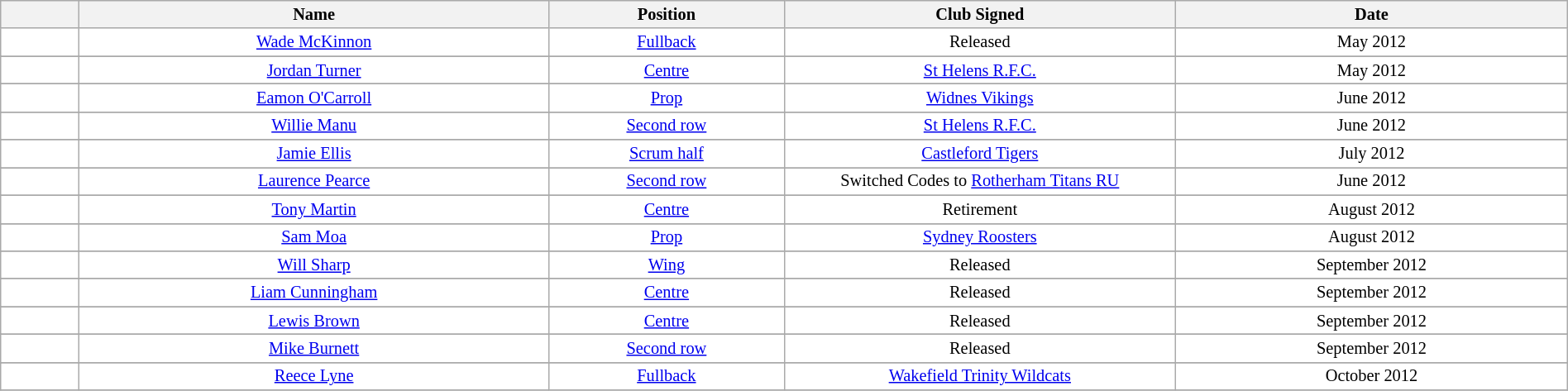<table class="wikitable sortable" width="100%" style="font-size:85%">
<tr bgcolor="#efefef">
<th width=5%></th>
<th width=30%>Name</th>
<th !width=30%>Position</th>
<th width=25%>Club Signed</th>
<th width=25%>Date</th>
</tr>
<tr bgcolor=#FFFFFF>
<td align=center></td>
<td align=center><a href='#'>Wade McKinnon</a></td>
<td align=center><a href='#'>Fullback</a></td>
<td align=center>Released</td>
<td align=center>May 2012</td>
</tr>
<tr>
</tr>
<tr bgcolor=#FFFFFF>
<td align=center></td>
<td align=center><a href='#'>Jordan Turner</a></td>
<td align=center><a href='#'>Centre</a></td>
<td align=center><a href='#'>St Helens R.F.C.</a></td>
<td align=center>May 2012</td>
</tr>
<tr>
</tr>
<tr bgcolor=#FFFFFF>
<td align=center></td>
<td align=center><a href='#'>Eamon O'Carroll</a></td>
<td align=center><a href='#'>Prop</a></td>
<td align=center><a href='#'>Widnes Vikings</a></td>
<td align=center>June 2012</td>
</tr>
<tr>
</tr>
<tr bgcolor=#FFFFFF>
<td align=center></td>
<td align=center><a href='#'>Willie Manu</a></td>
<td align=center><a href='#'>Second row</a></td>
<td align=center><a href='#'>St Helens R.F.C.</a></td>
<td align=center>June 2012</td>
</tr>
<tr>
</tr>
<tr bgcolor=#FFFFFF>
<td align=center></td>
<td align=center><a href='#'>Jamie Ellis</a></td>
<td align=center><a href='#'>Scrum half</a></td>
<td align=center><a href='#'>Castleford Tigers</a></td>
<td align=center>July 2012</td>
</tr>
<tr>
</tr>
<tr bgcolor=#FFFFFF>
<td align=center></td>
<td align=center><a href='#'>Laurence Pearce</a></td>
<td align=center><a href='#'>Second row</a></td>
<td align=center>Switched Codes to <a href='#'>Rotherham Titans RU</a></td>
<td align=center>June 2012</td>
</tr>
<tr>
</tr>
<tr bgcolor=#FFFFFF>
<td align=center></td>
<td align=center><a href='#'>Tony Martin</a></td>
<td align=center><a href='#'>Centre</a></td>
<td align=center>Retirement</td>
<td align=center>August 2012</td>
</tr>
<tr>
</tr>
<tr bgcolor=#FFFFFF>
<td align=center></td>
<td align=center><a href='#'>Sam Moa</a></td>
<td align=center><a href='#'>Prop</a></td>
<td align=center><a href='#'>Sydney Roosters</a></td>
<td align=center>August 2012</td>
</tr>
<tr>
</tr>
<tr bgcolor=#FFFFFF>
<td align=center></td>
<td align=center><a href='#'>Will Sharp</a></td>
<td align=center><a href='#'>Wing</a></td>
<td align=center>Released</td>
<td align=center>September 2012</td>
</tr>
<tr>
</tr>
<tr bgcolor=#FFFFFF>
<td align=center></td>
<td align=center><a href='#'>Liam Cunningham</a></td>
<td align=center><a href='#'>Centre</a></td>
<td align=center>Released</td>
<td align=center>September 2012</td>
</tr>
<tr>
</tr>
<tr bgcolor=#FFFFFF>
<td align=center></td>
<td align=center><a href='#'>Lewis Brown</a></td>
<td align=center><a href='#'>Centre</a></td>
<td align=center>Released</td>
<td align=center>September 2012</td>
</tr>
<tr>
</tr>
<tr bgcolor=#FFFFFF>
<td align=center></td>
<td align=center><a href='#'>Mike Burnett</a></td>
<td align=center><a href='#'>Second row</a></td>
<td align=center>Released</td>
<td align=center>September 2012</td>
</tr>
<tr>
</tr>
<tr bgcolor=#FFFFFF>
<td align=center></td>
<td align=center><a href='#'>Reece Lyne</a></td>
<td align=center><a href='#'>Fullback</a></td>
<td align=center><a href='#'>Wakefield Trinity Wildcats</a></td>
<td align=center>October 2012</td>
</tr>
<tr>
</tr>
</table>
